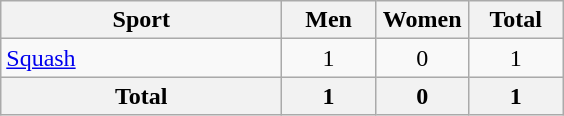<table class="wikitable sortable" style="text-align:center;">
<tr>
<th width=180>Sport</th>
<th width=55>Men</th>
<th width=55>Women</th>
<th width=55>Total</th>
</tr>
<tr>
<td align=left><a href='#'>Squash</a></td>
<td>1</td>
<td>0</td>
<td>1</td>
</tr>
<tr>
<th>Total</th>
<th>1</th>
<th>0</th>
<th>1</th>
</tr>
</table>
